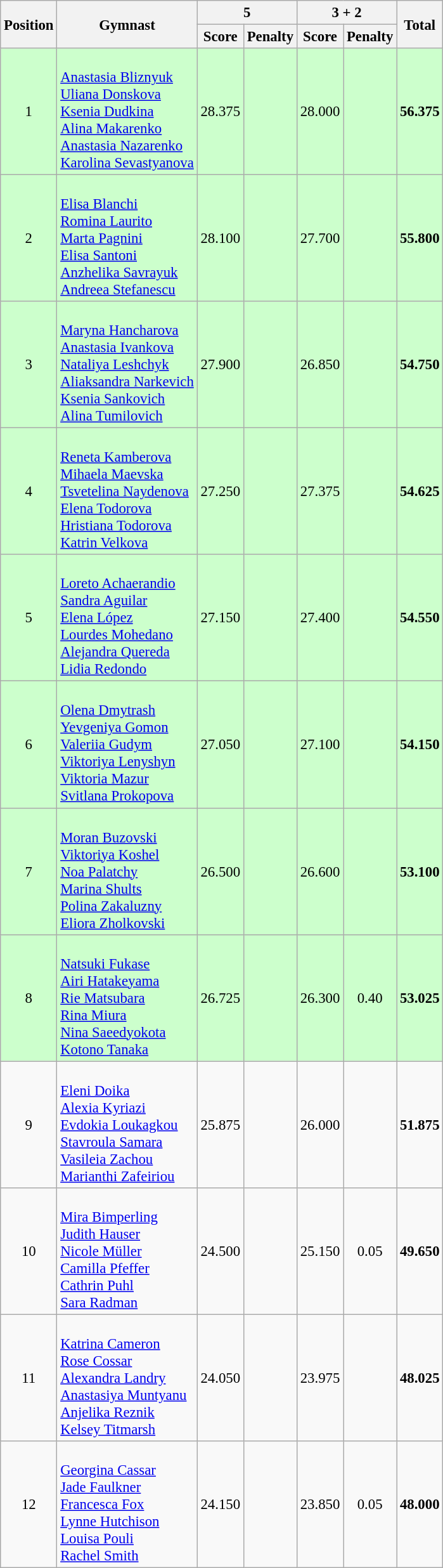<table class="wikitable sortable" style="text-align:center; font-size:95%">
<tr>
<th rowspan="2">Position</th>
<th rowspan="2">Gymnast</th>
<th colspan="2">5 </th>
<th colspan="2">3  + 2 </th>
<th rowspan="2">Total</th>
</tr>
<tr>
<th>Score</th>
<th>Penalty</th>
<th>Score</th>
<th>Penalty</th>
</tr>
<tr bgcolor="ccffcc">
<td>1</td>
<td align="left"> <br> <a href='#'>Anastasia Bliznyuk</a> <br> <a href='#'>Uliana Donskova</a> <br> <a href='#'>Ksenia Dudkina</a> <br> <a href='#'>Alina Makarenko</a> <br> <a href='#'>Anastasia Nazarenko</a> <br> <a href='#'>Karolina Sevastyanova</a></td>
<td>28.375</td>
<td></td>
<td>28.000</td>
<td></td>
<td><strong>56.375</strong></td>
</tr>
<tr bgcolor="ccffcc">
<td>2</td>
<td align="left"> <br> <a href='#'>Elisa Blanchi</a> <br> <a href='#'>Romina Laurito</a> <br> <a href='#'>Marta Pagnini</a> <br> <a href='#'>Elisa Santoni</a> <br> <a href='#'>Anzhelika Savrayuk</a> <br> <a href='#'>Andreea Stefanescu</a></td>
<td>28.100</td>
<td></td>
<td>27.700</td>
<td></td>
<td><strong>55.800</strong></td>
</tr>
<tr bgcolor="ccffcc">
<td>3</td>
<td align="left"> <br> <a href='#'>Maryna Hancharova</a> <br> <a href='#'>Anastasia Ivankova</a> <br> <a href='#'>Nataliya Leshchyk</a> <br> <a href='#'>Aliaksandra Narkevich</a> <br> <a href='#'>Ksenia Sankovich</a> <br> <a href='#'>Alina Tumilovich</a></td>
<td>27.900</td>
<td></td>
<td>26.850</td>
<td></td>
<td><strong>54.750</strong></td>
</tr>
<tr bgcolor="ccffcc">
<td>4</td>
<td align="left"> <br> <a href='#'>Reneta Kamberova</a> <br> <a href='#'>Mihaela Maevska</a> <br> <a href='#'>Tsvetelina Naydenova</a> <br> <a href='#'>Elena Todorova</a> <br> <a href='#'>Hristiana Todorova</a> <br> <a href='#'>Katrin Velkova</a></td>
<td>27.250</td>
<td></td>
<td>27.375</td>
<td></td>
<td><strong>54.625 </strong></td>
</tr>
<tr bgcolor="ccffcc">
<td>5</td>
<td align="left"> <br> <a href='#'>Loreto Achaerandio</a> <br> <a href='#'>Sandra Aguilar</a> <br> <a href='#'>Elena López</a> <br> <a href='#'>Lourdes Mohedano</a> <br> <a href='#'>Alejandra Quereda</a> <br> <a href='#'>Lidia Redondo</a></td>
<td>27.150</td>
<td></td>
<td>27.400</td>
<td></td>
<td><strong>54.550</strong></td>
</tr>
<tr bgcolor="ccffcc">
<td>6</td>
<td align="left"> <br> <a href='#'>Olena Dmytrash</a> <br> <a href='#'>Yevgeniya Gomon</a> <br> <a href='#'>Valeriia Gudym</a> <br> <a href='#'>Viktoriya Lenyshyn</a> <br> <a href='#'>Viktoria Mazur</a> <br> <a href='#'>Svitlana Prokopova</a></td>
<td>27.050</td>
<td></td>
<td>27.100</td>
<td></td>
<td><strong>54.150</strong></td>
</tr>
<tr bgcolor="ccffcc">
<td>7</td>
<td align="left"> <br> <a href='#'>Moran Buzovski</a> <br> <a href='#'>Viktoriya Koshel</a> <br> <a href='#'>Noa Palatchy</a> <br> <a href='#'>Marina Shults</a> <br> <a href='#'>Polina Zakaluzny</a> <br> <a href='#'>Eliora Zholkovski</a></td>
<td>26.500</td>
<td></td>
<td>26.600</td>
<td></td>
<td><strong>53.100</strong></td>
</tr>
<tr bgcolor="ccffcc">
<td>8</td>
<td align="left"> <br> <a href='#'>Natsuki Fukase</a> <br> <a href='#'>Airi Hatakeyama</a> <br> <a href='#'>Rie Matsubara</a> <br> <a href='#'>Rina Miura</a> <br> <a href='#'>Nina Saeedyokota</a> <br> <a href='#'>Kotono Tanaka</a></td>
<td>26.725</td>
<td></td>
<td>26.300</td>
<td>0.40</td>
<td><strong>53.025</strong></td>
</tr>
<tr>
<td>9</td>
<td align="left"> <br> <a href='#'>Eleni Doika</a> <br> <a href='#'>Alexia Kyriazi</a> <br> <a href='#'>Evdokia Loukagkou</a> <br> <a href='#'>Stavroula Samara</a> <br> <a href='#'>Vasileia Zachou</a> <br> <a href='#'>Marianthi Zafeiriou</a></td>
<td>25.875</td>
<td></td>
<td>26.000</td>
<td></td>
<td><strong>51.875</strong></td>
</tr>
<tr>
<td>10</td>
<td align="left"> <br> <a href='#'>Mira Bimperling</a> <br> <a href='#'>Judith Hauser</a> <br> <a href='#'>Nicole Müller</a> <br> <a href='#'>Camilla Pfeffer</a> <br> <a href='#'>Cathrin Puhl</a> <br> <a href='#'>Sara Radman</a></td>
<td>24.500</td>
<td></td>
<td>25.150</td>
<td>0.05</td>
<td><strong>49.650</strong></td>
</tr>
<tr>
<td>11</td>
<td align="left"> <br> <a href='#'>Katrina Cameron</a> <br> <a href='#'>Rose Cossar</a> <br> <a href='#'>Alexandra Landry</a> <br> <a href='#'>Anastasiya Muntyanu</a> <br> <a href='#'>Anjelika Reznik</a> <br> <a href='#'>Kelsey Titmarsh</a></td>
<td>24.050</td>
<td></td>
<td>23.975</td>
<td></td>
<td><strong>48.025</strong></td>
</tr>
<tr>
<td>12</td>
<td align="left"> <br> <a href='#'>Georgina Cassar</a> <br> <a href='#'>Jade Faulkner</a> <br> <a href='#'>Francesca Fox</a> <br> <a href='#'>Lynne Hutchison</a> <br> <a href='#'>Louisa Pouli</a> <br> <a href='#'>Rachel Smith</a></td>
<td>24.150</td>
<td></td>
<td>23.850</td>
<td>0.05</td>
<td><strong>48.000</strong></td>
</tr>
</table>
